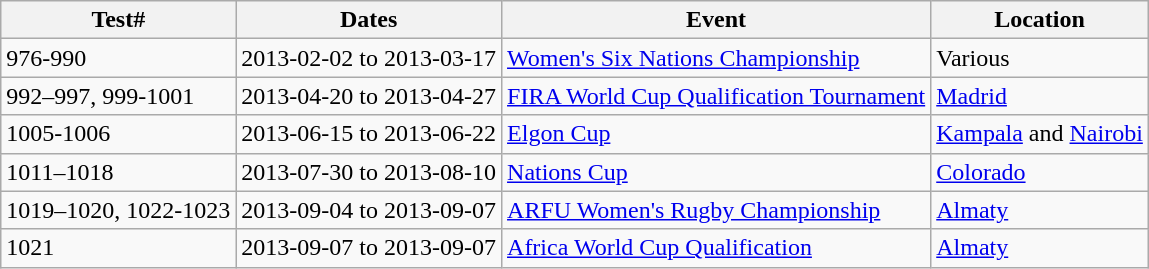<table class="wikitable">
<tr>
<th>Test#</th>
<th>Dates</th>
<th>Event</th>
<th>Location</th>
</tr>
<tr>
<td>976-990</td>
<td>2013-02-02 to 2013-03-17</td>
<td><a href='#'>Women's Six Nations Championship</a></td>
<td>Various</td>
</tr>
<tr>
<td>992–997, 999-1001</td>
<td>2013-04-20 to 2013-04-27</td>
<td><a href='#'>FIRA World Cup Qualification Tournament</a></td>
<td><a href='#'>Madrid</a></td>
</tr>
<tr>
<td>1005-1006</td>
<td>2013-06-15 to 2013-06-22</td>
<td><a href='#'>Elgon Cup</a></td>
<td><a href='#'>Kampala</a> and <a href='#'>Nairobi</a></td>
</tr>
<tr>
<td>1011–1018</td>
<td>2013-07-30 to 2013-08-10</td>
<td><a href='#'>Nations Cup</a></td>
<td><a href='#'>Colorado</a></td>
</tr>
<tr>
<td>1019–1020, 1022-1023</td>
<td>2013-09-04 to 2013-09-07</td>
<td><a href='#'>ARFU Women's Rugby Championship</a></td>
<td><a href='#'>Almaty</a></td>
</tr>
<tr>
<td>1021</td>
<td>2013-09-07 to 2013-09-07</td>
<td><a href='#'>Africa World Cup Qualification</a></td>
<td><a href='#'>Almaty</a></td>
</tr>
</table>
